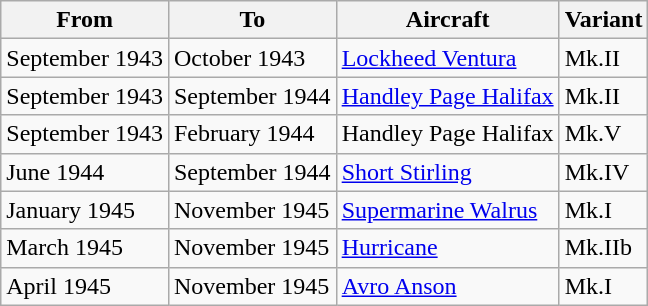<table class="wikitable">
<tr>
<th>From</th>
<th>To</th>
<th>Aircraft</th>
<th>Variant</th>
</tr>
<tr>
<td>September 1943</td>
<td>October 1943</td>
<td><a href='#'>Lockheed Ventura</a></td>
<td>Mk.II</td>
</tr>
<tr>
<td>September 1943</td>
<td>September 1944</td>
<td><a href='#'>Handley Page Halifax</a></td>
<td>Mk.II</td>
</tr>
<tr>
<td>September 1943</td>
<td>February 1944</td>
<td>Handley Page Halifax</td>
<td>Mk.V</td>
</tr>
<tr>
<td>June 1944</td>
<td>September 1944</td>
<td><a href='#'>Short Stirling</a></td>
<td>Mk.IV</td>
</tr>
<tr>
<td>January 1945</td>
<td>November 1945</td>
<td><a href='#'>Supermarine Walrus</a></td>
<td>Mk.I</td>
</tr>
<tr>
<td>March 1945</td>
<td>November 1945</td>
<td><a href='#'>Hurricane</a></td>
<td>Mk.IIb</td>
</tr>
<tr>
<td>April 1945</td>
<td>November 1945</td>
<td><a href='#'>Avro Anson</a></td>
<td>Mk.I</td>
</tr>
</table>
